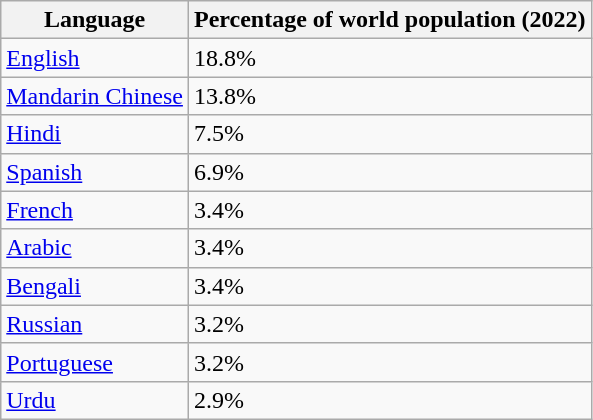<table class="static-row-numbers sortable wikitable">
<tr>
<th>Language</th>
<th>Percentage of world population (2022)</th>
</tr>
<tr>
<td><a href='#'>English</a></td>
<td>18.8%</td>
</tr>
<tr>
<td><a href='#'>Mandarin Chinese</a></td>
<td>13.8%</td>
</tr>
<tr>
<td><a href='#'>Hindi</a></td>
<td>7.5%</td>
</tr>
<tr>
<td><a href='#'>Spanish</a></td>
<td>6.9%</td>
</tr>
<tr>
<td><a href='#'>French</a></td>
<td>3.4%</td>
</tr>
<tr>
<td><a href='#'>Arabic</a></td>
<td>3.4%</td>
</tr>
<tr>
<td><a href='#'>Bengali</a></td>
<td>3.4%</td>
</tr>
<tr>
<td><a href='#'>Russian</a></td>
<td>3.2%</td>
</tr>
<tr>
<td><a href='#'>Portuguese</a></td>
<td>3.2%</td>
</tr>
<tr>
<td><a href='#'>Urdu</a></td>
<td>2.9%</td>
</tr>
</table>
